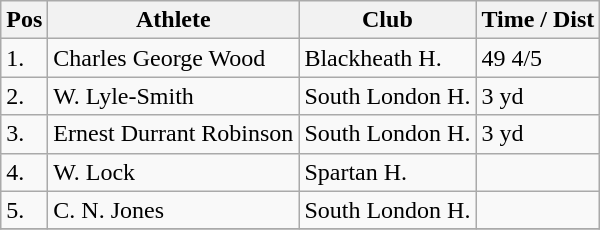<table class="wikitable">
<tr>
<th>Pos</th>
<th>Athlete</th>
<th>Club</th>
<th>Time / Dist</th>
</tr>
<tr>
<td>1.</td>
<td>Charles George Wood</td>
<td>Blackheath H.</td>
<td>49 4/5</td>
</tr>
<tr>
<td>2.</td>
<td>W. Lyle-Smith</td>
<td>South London H.</td>
<td>3 yd</td>
</tr>
<tr>
<td>3.</td>
<td>Ernest Durrant Robinson</td>
<td>South London H.</td>
<td>3 yd</td>
</tr>
<tr>
<td>4.</td>
<td>W. Lock</td>
<td>Spartan H.</td>
<td></td>
</tr>
<tr>
<td>5.</td>
<td>C. N. Jones</td>
<td>South London H.</td>
<td></td>
</tr>
<tr>
</tr>
</table>
